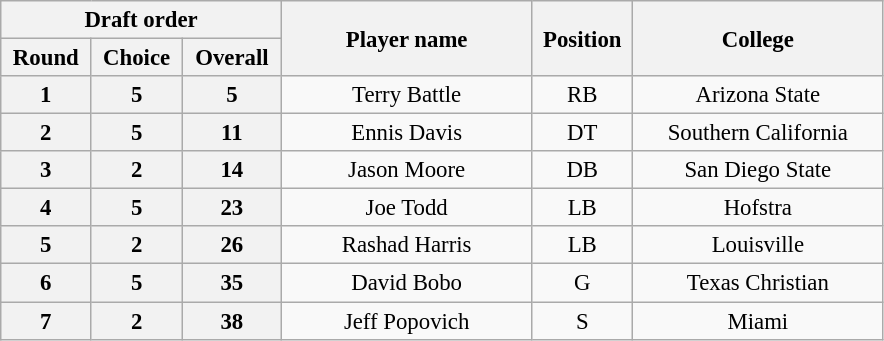<table class="wikitable" style="font-size:95%; text-align:center">
<tr>
<th width="180" colspan="3">Draft order</th>
<th width="160" rowspan="2">Player name</th>
<th width="60"  rowspan="2">Position</th>
<th width="160" rowspan="2">College</th>
</tr>
<tr>
<th>Round</th>
<th>Choice</th>
<th>Overall</th>
</tr>
<tr>
<th>1</th>
<th>5</th>
<th>5</th>
<td>Terry Battle</td>
<td>RB</td>
<td>Arizona State</td>
</tr>
<tr>
<th>2</th>
<th>5</th>
<th>11</th>
<td>Ennis Davis</td>
<td>DT</td>
<td>Southern California</td>
</tr>
<tr>
<th>3</th>
<th>2</th>
<th>14</th>
<td>Jason Moore</td>
<td>DB</td>
<td>San Diego State</td>
</tr>
<tr>
<th>4</th>
<th>5</th>
<th>23</th>
<td>Joe Todd</td>
<td>LB</td>
<td>Hofstra</td>
</tr>
<tr>
<th>5</th>
<th>2</th>
<th>26</th>
<td>Rashad Harris</td>
<td>LB</td>
<td>Louisville</td>
</tr>
<tr>
<th>6</th>
<th>5</th>
<th>35</th>
<td>David Bobo</td>
<td>G</td>
<td>Texas Christian</td>
</tr>
<tr>
<th>7</th>
<th>2</th>
<th>38</th>
<td>Jeff Popovich</td>
<td>S</td>
<td>Miami</td>
</tr>
</table>
